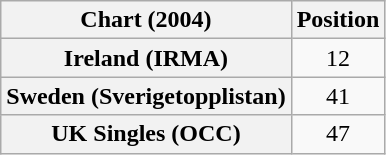<table class="wikitable sortable plainrowheaders" style="text-align:center">
<tr>
<th scope="col">Chart (2004)</th>
<th scope="col">Position</th>
</tr>
<tr>
<th scope="row">Ireland (IRMA)</th>
<td>12</td>
</tr>
<tr>
<th scope="row">Sweden (Sverigetopplistan)</th>
<td>41</td>
</tr>
<tr>
<th scope="row">UK Singles (OCC)</th>
<td>47</td>
</tr>
</table>
